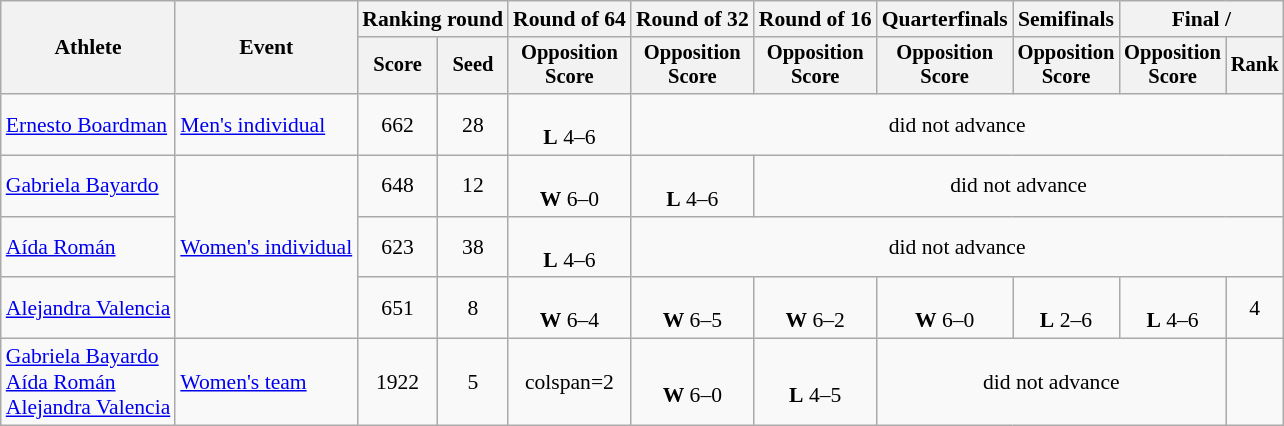<table class="wikitable" style="font-size:90%">
<tr>
<th rowspan=2>Athlete</th>
<th rowspan=2>Event</th>
<th colspan="2">Ranking round</th>
<th>Round of 64</th>
<th>Round of 32</th>
<th>Round of 16</th>
<th>Quarterfinals</th>
<th>Semifinals</th>
<th colspan="2">Final / </th>
</tr>
<tr style="font-size:95%">
<th>Score</th>
<th>Seed</th>
<th>Opposition<br>Score</th>
<th>Opposition<br>Score</th>
<th>Opposition<br>Score</th>
<th>Opposition<br>Score</th>
<th>Opposition<br>Score</th>
<th>Opposition<br>Score</th>
<th>Rank</th>
</tr>
<tr align=center>
<td align=left><a href='#'>Ernesto Boardman</a></td>
<td align=left><a href='#'>Men's individual</a></td>
<td>662</td>
<td>28</td>
<td><br><strong>L</strong> 4–6</td>
<td colspan=6>did not advance</td>
</tr>
<tr align=center>
<td align=left><a href='#'>Gabriela Bayardo</a></td>
<td align=left rowspan=3><a href='#'>Women's individual</a></td>
<td>648</td>
<td>12</td>
<td><br><strong>W</strong> 6–0</td>
<td><br><strong>L</strong> 4–6</td>
<td colspan=5>did not advance</td>
</tr>
<tr align=center>
<td align=left><a href='#'>Aída Román</a></td>
<td>623</td>
<td>38</td>
<td><br><strong>L</strong> 4–6</td>
<td colspan=6>did not advance</td>
</tr>
<tr align=center>
<td align=left><a href='#'>Alejandra Valencia</a></td>
<td>651</td>
<td>8</td>
<td><br><strong>W</strong> 6–4</td>
<td><br><strong>W</strong> 6–5</td>
<td><br><strong>W</strong> 6–2</td>
<td><br><strong>W</strong> 6–0</td>
<td><br><strong>L</strong> 2–6</td>
<td><br><strong>L</strong> 4–6</td>
<td>4</td>
</tr>
<tr align=center>
<td align=left><a href='#'>Gabriela Bayardo</a><br><a href='#'>Aída Román</a><br><a href='#'>Alejandra Valencia</a></td>
<td align=left><a href='#'>Women's team</a></td>
<td>1922</td>
<td>5</td>
<td>colspan=2 </td>
<td><br><strong>W</strong> 6–0</td>
<td><br><strong>L</strong> 4–5</td>
<td colspan=3>did not advance</td>
</tr>
</table>
